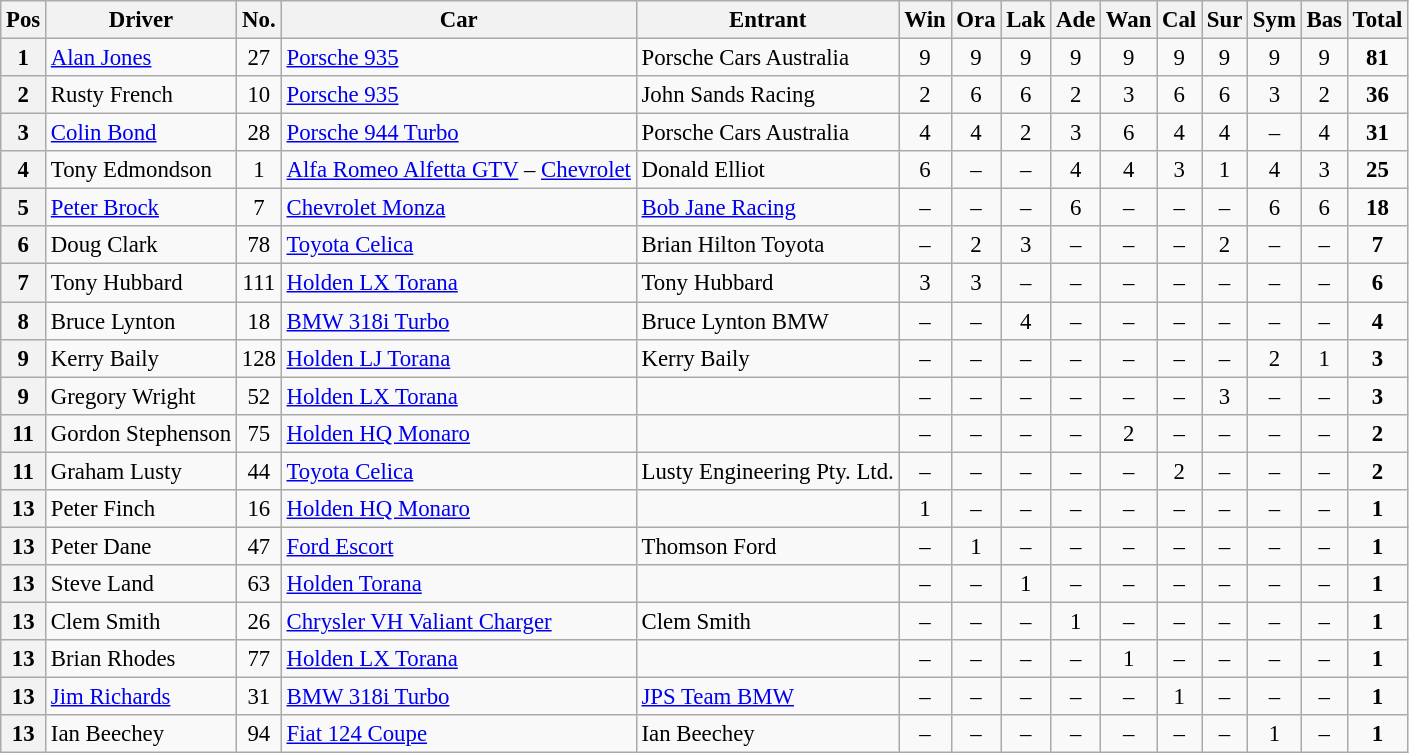<table class="wikitable" style="font-size: 95%;">
<tr>
<th>Pos</th>
<th>Driver</th>
<th>No.</th>
<th>Car</th>
<th>Entrant</th>
<th>Win</th>
<th>Ora</th>
<th>Lak</th>
<th>Ade</th>
<th>Wan</th>
<th>Cal</th>
<th>Sur</th>
<th>Sym</th>
<th>Bas</th>
<th>Total</th>
</tr>
<tr>
<th>1</th>
<td><a href='#'>Alan Jones</a></td>
<td align="center">27</td>
<td><a href='#'>Porsche 935</a></td>
<td>Porsche Cars Australia</td>
<td align="center">9</td>
<td align="center">9</td>
<td align="center">9</td>
<td align="center">9</td>
<td align="center">9</td>
<td align="center">9</td>
<td align="center">9</td>
<td align="center">9</td>
<td align="center">9</td>
<td align="center"><strong>81</strong></td>
</tr>
<tr>
<th>2</th>
<td>Rusty French</td>
<td align="center">10</td>
<td><a href='#'>Porsche 935</a></td>
<td>John Sands Racing</td>
<td align="center">2</td>
<td align="center">6</td>
<td align="center">6</td>
<td align="center">2</td>
<td align="center">3</td>
<td align="center">6</td>
<td align="center">6</td>
<td align="center">3</td>
<td align="center">2</td>
<td align="center"><strong>36</strong></td>
</tr>
<tr>
<th>3</th>
<td><a href='#'>Colin Bond</a></td>
<td align="center">28</td>
<td><a href='#'>Porsche 944 Turbo</a></td>
<td>Porsche Cars Australia</td>
<td align="center">4</td>
<td align="center">4</td>
<td align="center">2</td>
<td align="center">3</td>
<td align="center">6</td>
<td align="center">4</td>
<td align="center">4</td>
<td align="center">–</td>
<td align="center">4</td>
<td align="center"><strong>31</strong></td>
</tr>
<tr>
<th>4</th>
<td>Tony Edmondson</td>
<td align="center">1</td>
<td><a href='#'>Alfa Romeo Alfetta GTV</a> – <a href='#'>Chevrolet</a></td>
<td>Donald Elliot</td>
<td align="center">6</td>
<td align="center">–</td>
<td align="center">–</td>
<td align="center">4</td>
<td align="center">4</td>
<td align="center">3</td>
<td align="center">1</td>
<td align="center">4</td>
<td align="center">3</td>
<td align="center"><strong>25</strong></td>
</tr>
<tr>
<th>5</th>
<td><a href='#'>Peter Brock</a></td>
<td align="center">7</td>
<td><a href='#'>Chevrolet Monza</a></td>
<td><a href='#'>Bob Jane Racing</a></td>
<td align="center">–</td>
<td align="center">–</td>
<td align="center">–</td>
<td align="center">6</td>
<td align="center">–</td>
<td align="center">–</td>
<td align="center">–</td>
<td align="center">6</td>
<td align="center">6</td>
<td align="center"><strong>18</strong></td>
</tr>
<tr>
<th>6</th>
<td>Doug Clark</td>
<td align="center">78</td>
<td><a href='#'>Toyota Celica</a></td>
<td>Brian Hilton Toyota</td>
<td align="center">–</td>
<td align="center">2</td>
<td align="center">3</td>
<td align="center">–</td>
<td align="center">–</td>
<td align="center">–</td>
<td align="center">2</td>
<td align="center">–</td>
<td align="center">–</td>
<td align="center"><strong>7</strong></td>
</tr>
<tr>
<th>7</th>
<td>Tony Hubbard</td>
<td align="center">111</td>
<td><a href='#'>Holden LX Torana</a></td>
<td>Tony Hubbard</td>
<td align="center">3</td>
<td align="center">3</td>
<td align="center">–</td>
<td align="center">–</td>
<td align="center">–</td>
<td align="center">–</td>
<td align="center">–</td>
<td align="center">–</td>
<td align="center">–</td>
<td align="center"><strong>6</strong></td>
</tr>
<tr>
<th>8</th>
<td>Bruce Lynton</td>
<td align="center">18</td>
<td><a href='#'>BMW 318i Turbo</a></td>
<td>Bruce Lynton BMW</td>
<td align="center">–</td>
<td align="center">–</td>
<td align="center">4</td>
<td align="center">–</td>
<td align="center">–</td>
<td align="center">–</td>
<td align="center">–</td>
<td align="center">–</td>
<td align="center">–</td>
<td align="center"><strong>4</strong></td>
</tr>
<tr>
<th>9</th>
<td>Kerry Baily</td>
<td align="center">128</td>
<td><a href='#'>Holden LJ Torana</a></td>
<td>Kerry Baily</td>
<td align="center">–</td>
<td align="center">–</td>
<td align="center">–</td>
<td align="center">–</td>
<td align="center">–</td>
<td align="center">–</td>
<td align="center">–</td>
<td align="center">2</td>
<td align="center">1</td>
<td align="center"><strong>3</strong></td>
</tr>
<tr>
<th>9</th>
<td>Gregory Wright</td>
<td align="center">52</td>
<td><a href='#'>Holden LX Torana</a></td>
<td></td>
<td align="center">–</td>
<td align="center">–</td>
<td align="center">–</td>
<td align="center">–</td>
<td align="center">–</td>
<td align="center">–</td>
<td align="center">3</td>
<td align="center">–</td>
<td align="center">–</td>
<td align="center"><strong>3</strong></td>
</tr>
<tr>
<th>11</th>
<td>Gordon Stephenson</td>
<td align="center">75</td>
<td><a href='#'>Holden HQ Monaro</a></td>
<td></td>
<td align="center">–</td>
<td align="center">–</td>
<td align="center">–</td>
<td align="center">–</td>
<td align="center">2</td>
<td align="center">–</td>
<td align="center">–</td>
<td align="center">–</td>
<td align="center">–</td>
<td align="center"><strong>2</strong></td>
</tr>
<tr>
<th>11</th>
<td>Graham Lusty</td>
<td align="center">44</td>
<td><a href='#'>Toyota Celica</a></td>
<td>Lusty Engineering Pty. Ltd.</td>
<td align="center">–</td>
<td align="center">–</td>
<td align="center">–</td>
<td align="center">–</td>
<td align="center">–</td>
<td align="center">2</td>
<td align="center">–</td>
<td align="center">–</td>
<td align="center">–</td>
<td align="center"><strong>2</strong></td>
</tr>
<tr>
<th>13</th>
<td>Peter Finch</td>
<td align="center">16</td>
<td><a href='#'>Holden HQ Monaro</a></td>
<td></td>
<td align="center">1</td>
<td align="center">–</td>
<td align="center">–</td>
<td align="center">–</td>
<td align="center">–</td>
<td align="center">–</td>
<td align="center">–</td>
<td align="center">–</td>
<td align="center">–</td>
<td align="center"><strong>1</strong></td>
</tr>
<tr>
<th>13</th>
<td>Peter Dane</td>
<td align="center">47</td>
<td><a href='#'>Ford Escort</a></td>
<td>Thomson Ford</td>
<td align="center">–</td>
<td align="center">1</td>
<td align="center">–</td>
<td align="center">–</td>
<td align="center">–</td>
<td align="center">–</td>
<td align="center">–</td>
<td align="center">–</td>
<td align="center">–</td>
<td align="center"><strong>1</strong></td>
</tr>
<tr>
<th>13</th>
<td>Steve Land</td>
<td align="center">63</td>
<td><a href='#'>Holden Torana</a></td>
<td></td>
<td align="center">–</td>
<td align="center">–</td>
<td align="center">1</td>
<td align="center">–</td>
<td align="center">–</td>
<td align="center">–</td>
<td align="center">–</td>
<td align="center">–</td>
<td align="center">–</td>
<td align="center"><strong>1</strong></td>
</tr>
<tr>
<th>13</th>
<td>Clem Smith</td>
<td align="center">26</td>
<td><a href='#'>Chrysler VH Valiant Charger</a></td>
<td>Clem Smith</td>
<td align="center">–</td>
<td align="center">–</td>
<td align="center">–</td>
<td align="center">1</td>
<td align="center">–</td>
<td align="center">–</td>
<td align="center">–</td>
<td align="center">–</td>
<td align="center">–</td>
<td align="center"><strong>1</strong></td>
</tr>
<tr>
<th>13</th>
<td>Brian Rhodes</td>
<td align="center">77</td>
<td><a href='#'>Holden LX Torana</a></td>
<td></td>
<td align="center">–</td>
<td align="center">–</td>
<td align="center">–</td>
<td align="center">–</td>
<td align="center">1</td>
<td align="center">–</td>
<td align="center">–</td>
<td align="center">–</td>
<td align="center">–</td>
<td align="center"><strong>1</strong></td>
</tr>
<tr>
<th>13</th>
<td><a href='#'>Jim Richards</a></td>
<td align="center">31</td>
<td><a href='#'>BMW 318i Turbo</a></td>
<td><a href='#'>JPS Team BMW</a></td>
<td align="center">–</td>
<td align="center">–</td>
<td align="center">–</td>
<td align="center">–</td>
<td align="center">–</td>
<td align="center">1</td>
<td align="center">–</td>
<td align="center">–</td>
<td align="center">–</td>
<td align="center"><strong>1</strong></td>
</tr>
<tr>
<th>13</th>
<td>Ian Beechey</td>
<td align="center">94</td>
<td><a href='#'>Fiat 124 Coupe</a></td>
<td>Ian Beechey</td>
<td align="center">–</td>
<td align="center">–</td>
<td align="center">–</td>
<td align="center">–</td>
<td align="center">–</td>
<td align="center">–</td>
<td align="center">–</td>
<td align="center">1</td>
<td align="center">–</td>
<td align="center"><strong>1</strong></td>
</tr>
</table>
